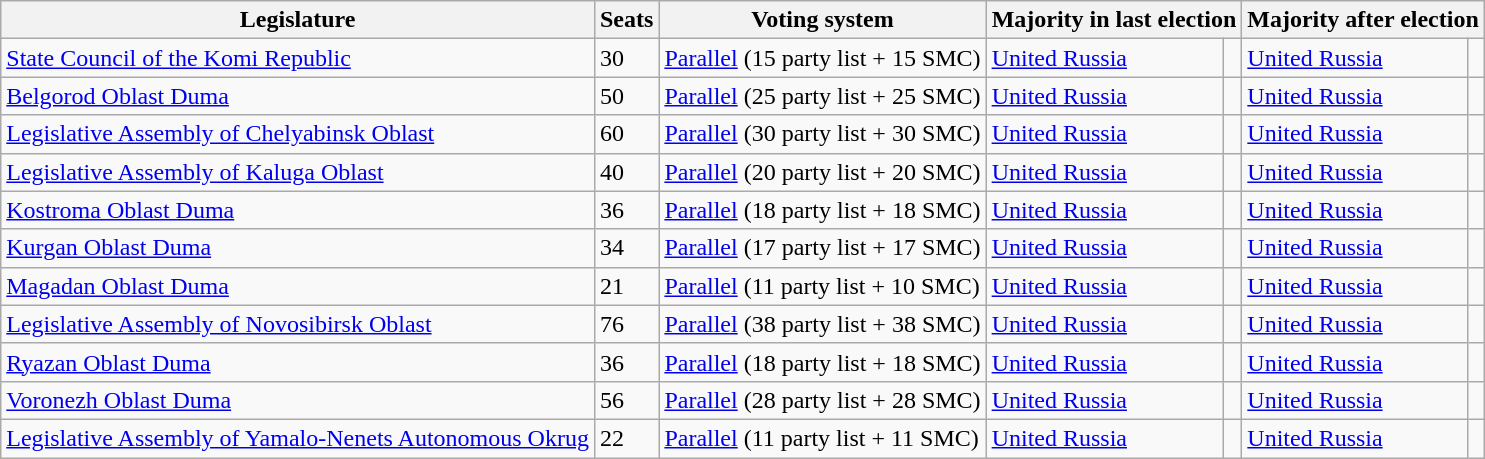<table class="wikitable">
<tr>
<th>Legislature</th>
<th>Seats</th>
<th>Voting system</th>
<th colspan=2>Majority in last election</th>
<th colspan=2>Majority after election</th>
</tr>
<tr>
<td><a href='#'>State Council of the Komi Republic</a></td>
<td>30</td>
<td><a href='#'>Parallel</a> (15 party list + 15 SMC)</td>
<td><a href='#'>United Russia</a></td>
<td></td>
<td><a href='#'>United Russia</a></td>
<td></td>
</tr>
<tr>
<td><a href='#'>Belgorod Oblast Duma</a></td>
<td>50</td>
<td><a href='#'>Parallel</a> (25 party list + 25 SMC)</td>
<td><a href='#'>United Russia</a></td>
<td></td>
<td><a href='#'>United Russia</a></td>
<td></td>
</tr>
<tr>
<td><a href='#'>Legislative Assembly of Chelyabinsk Oblast</a></td>
<td>60</td>
<td><a href='#'>Parallel</a> (30 party list + 30 SMC)</td>
<td><a href='#'>United Russia</a></td>
<td></td>
<td><a href='#'>United Russia</a></td>
<td></td>
</tr>
<tr>
<td><a href='#'>Legislative Assembly of Kaluga Oblast</a></td>
<td>40</td>
<td><a href='#'>Parallel</a> (20 party list + 20 SMC)</td>
<td><a href='#'>United Russia</a></td>
<td></td>
<td><a href='#'>United Russia</a></td>
<td></td>
</tr>
<tr>
<td><a href='#'>Kostroma Oblast Duma</a></td>
<td>36</td>
<td><a href='#'>Parallel</a> (18 party list + 18 SMC)</td>
<td><a href='#'>United Russia</a></td>
<td></td>
<td><a href='#'>United Russia</a></td>
<td></td>
</tr>
<tr>
<td><a href='#'>Kurgan Oblast Duma</a></td>
<td>34</td>
<td><a href='#'>Parallel</a> (17 party list + 17 SMC)</td>
<td><a href='#'>United Russia</a></td>
<td></td>
<td><a href='#'>United Russia</a></td>
<td></td>
</tr>
<tr>
<td><a href='#'>Magadan Oblast Duma</a></td>
<td>21</td>
<td><a href='#'>Parallel</a> (11 party list + 10 SMC)</td>
<td><a href='#'>United Russia</a></td>
<td></td>
<td><a href='#'>United Russia</a></td>
<td></td>
</tr>
<tr>
<td><a href='#'>Legislative Assembly of Novosibirsk Oblast</a></td>
<td>76</td>
<td><a href='#'>Parallel</a> (38 party list + 38 SMC)</td>
<td><a href='#'>United Russia</a></td>
<td></td>
<td><a href='#'>United Russia</a></td>
<td></td>
</tr>
<tr>
<td><a href='#'>Ryazan Oblast Duma</a></td>
<td>36</td>
<td><a href='#'>Parallel</a> (18 party list + 18 SMC)</td>
<td><a href='#'>United Russia</a></td>
<td></td>
<td><a href='#'>United Russia</a></td>
<td></td>
</tr>
<tr>
<td><a href='#'>Voronezh Oblast Duma</a></td>
<td>56</td>
<td><a href='#'>Parallel</a> (28 party list + 28 SMC)</td>
<td><a href='#'>United Russia</a></td>
<td></td>
<td><a href='#'>United Russia</a></td>
<td></td>
</tr>
<tr>
<td><a href='#'>Legislative Assembly of Yamalo-Nenets Autonomous Okrug</a></td>
<td>22</td>
<td><a href='#'>Parallel</a> (11 party list + 11 SMC)</td>
<td><a href='#'>United Russia</a></td>
<td></td>
<td><a href='#'>United Russia</a></td>
<td></td>
</tr>
</table>
